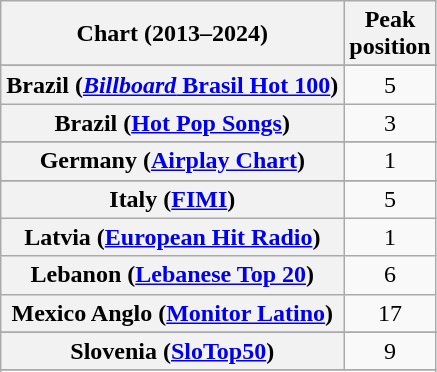<table class="wikitable sortable plainrowheaders" style="text-align:center;">
<tr>
<th scope="col">Chart (2013–2024)</th>
<th scope="col">Peak<br>position</th>
</tr>
<tr>
</tr>
<tr>
</tr>
<tr>
</tr>
<tr>
</tr>
<tr>
<th scope="row">Brazil (<a href='#'><em>Billboard</em> Brasil Hot 100</a>)</th>
<td>5</td>
</tr>
<tr>
<th scope="row">Brazil (<a href='#'>Hot Pop Songs</a>)</th>
<td>3</td>
</tr>
<tr>
</tr>
<tr>
</tr>
<tr>
</tr>
<tr>
</tr>
<tr>
</tr>
<tr>
</tr>
<tr>
</tr>
<tr>
</tr>
<tr>
</tr>
<tr>
</tr>
<tr>
<th scope="row">Germany (<a href='#'>Airplay Chart</a>)</th>
<td>1</td>
</tr>
<tr>
</tr>
<tr>
</tr>
<tr>
<th scope="row">Italy (<a href='#'>FIMI</a>)</th>
<td>5</td>
</tr>
<tr>
<th scope="row">Latvia (<a href='#'>European Hit Radio</a>)</th>
<td>1</td>
</tr>
<tr>
<th scope="row">Lebanon (<a href='#'>Lebanese Top 20</a>)</th>
<td>6</td>
</tr>
<tr>
<th scope="row">Mexico Anglo (<a href='#'>Monitor Latino</a>)</th>
<td>17</td>
</tr>
<tr>
</tr>
<tr>
</tr>
<tr>
</tr>
<tr>
</tr>
<tr>
</tr>
<tr>
</tr>
<tr>
</tr>
<tr>
</tr>
<tr>
<th scope="row">Slovenia (<a href='#'>SloTop50</a>)</th>
<td>9</td>
</tr>
<tr>
</tr>
<tr>
</tr>
<tr>
</tr>
<tr>
</tr>
<tr>
</tr>
<tr>
</tr>
<tr>
</tr>
<tr>
</tr>
<tr>
</tr>
<tr>
</tr>
<tr>
</tr>
<tr>
</tr>
<tr>
</tr>
</table>
